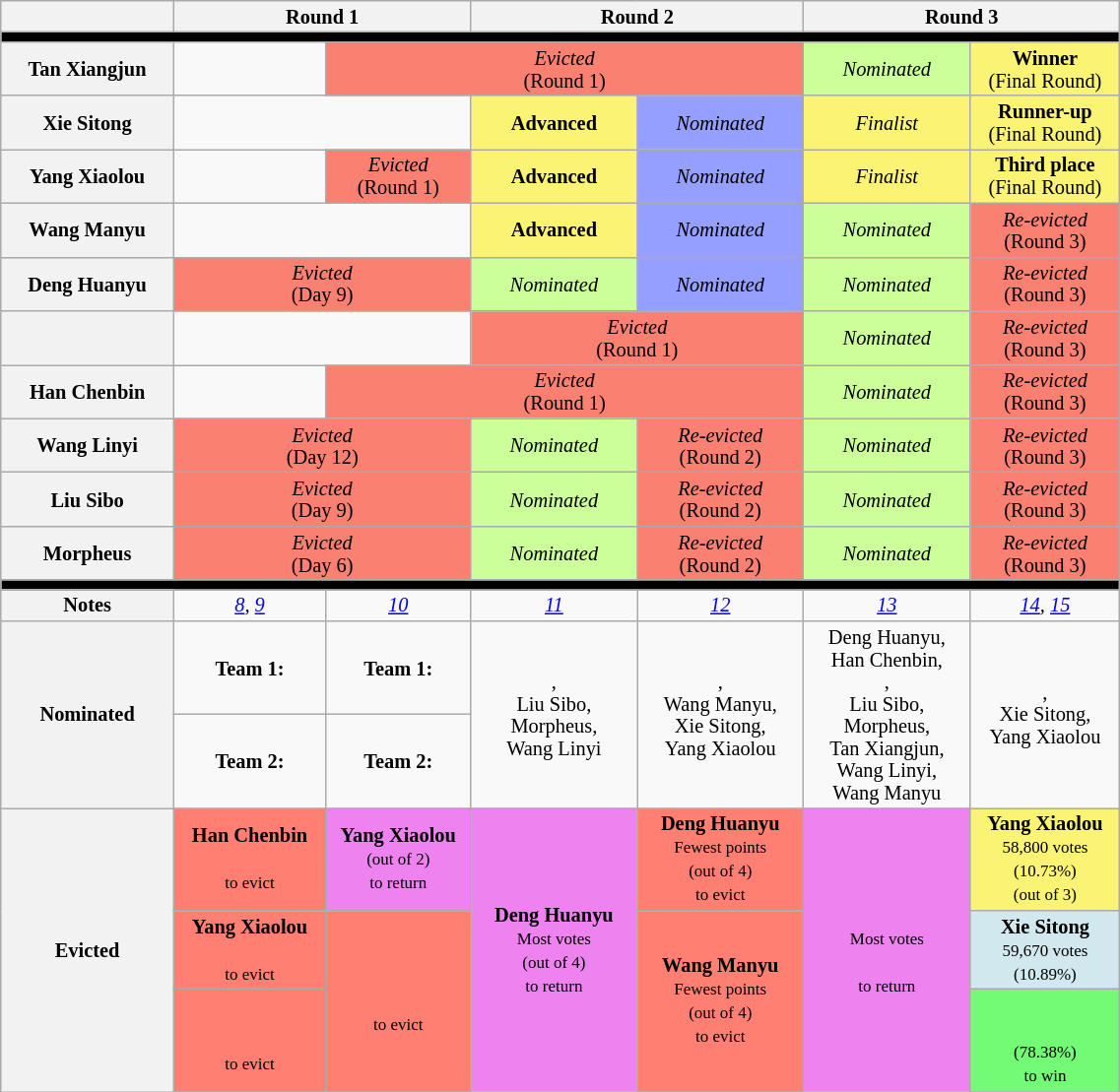<table class="wikitable" style="text-align:center; font-size:85%; line-height:15px; width:60%;">
<tr>
<th style="width:5%"></th>
<th colspan="2" style="width:10%">Round 1</th>
<th colspan="2" style="width:10%">Round 2</th>
<th colspan="2" style="width:10%">Round 3</th>
</tr>
<tr>
<th colspan="7" style="background:#000"></th>
</tr>
<tr>
<th>Tan Xiangjun</th>
<td></td>
<td colspan="3" style="background:salmon"><em>Evicted</em><br>(Round 1)</td>
<td style="background:#CCFF99"><em>Nominated</em></td>
<td style="background:#FBF373"><strong>Winner</strong><br>(Final Round)</td>
</tr>
<tr>
<th>Xie Sitong</th>
<td colspan="2"></td>
<td style="background:#FBF373"><strong>Advanced</strong></td>
<td style="background:#959ffd"><em>Nominated</em></td>
<td style="background:#FBF373"><em>Finalist</em></td>
<td style="background:#FBF373"><strong>Runner-up</strong><br>(Final Round)</td>
</tr>
<tr>
<th>Yang Xiaolou</th>
<td></td>
<td style="background:salmon"><em>Evicted</em><br>(Round 1)</td>
<td style="background:#FBF373"><strong>Advanced</strong></td>
<td style="background:#959ffd"><em>Nominated</em></td>
<td style="background:#FBF373"><em>Finalist</em></td>
<td style="background:#FBF373"><strong>Third place</strong><br>(Final Round)</td>
</tr>
<tr>
<th>Wang Manyu</th>
<td colspan="2"></td>
<td style="background:#FBF373"><strong>Advanced</strong></td>
<td style="background:#959ffd"><em>Nominated</em></td>
<td style="background:#CCFF99"><em>Nominated</em></td>
<td style="background:salmon"><em>Re-evicted</em><br>(Round 3)</td>
</tr>
<tr>
<th>Deng Huanyu</th>
<td colspan="2" style="background:salmon"><em>Evicted</em><br>(Day 9)</td>
<td style="background:#CCFF99"><em>Nominated</em></td>
<td style="background:#959ffd"><em>Nominated</em></td>
<td style="background:#CCFF99"><em>Nominated</em></td>
<td style="background:salmon"><em>Re-evicted</em><br>(Round 3)</td>
</tr>
<tr>
<th></th>
<td colspan="2"></td>
<td colspan="2" style="background:salmon"><em>Evicted</em><br>(Round 1)</td>
<td style="background:#CCFF99"><em>Nominated</em></td>
<td style="background:salmon"><em>Re-evicted</em><br>(Round 3)</td>
</tr>
<tr>
<th>Han Chenbin</th>
<td></td>
<td colspan="3" style="background:salmon"><em>Evicted</em><br>(Round 1)</td>
<td style="background:#CCFF99"><em>Nominated</em></td>
<td style="background:salmon"><em>Re-evicted</em><br>(Round 3)</td>
</tr>
<tr>
<th>Wang Linyi</th>
<td colspan="2" style="background:salmon"><em>Evicted</em><br>(Day 12)</td>
<td style="background:#CCFF99"><em>Nominated</em></td>
<td style="background:salmon"><em>Re-evicted</em><br>(Round 2)</td>
<td style="background:#CCFF99"><em>Nominated</em></td>
<td style="background:salmon"><em>Re-evicted</em><br>(Round 3)</td>
</tr>
<tr>
<th>Liu Sibo</th>
<td colspan="2" style="background:salmon"><em>Evicted</em><br>(Day 9)</td>
<td style="background:#CCFF99"><em>Nominated</em></td>
<td style="background:salmon"><em>Re-evicted</em><br>(Round 2)</td>
<td style="background:#CCFF99"><em>Nominated</em></td>
<td style="background:salmon"><em>Re-evicted</em><br>(Round 3)</td>
</tr>
<tr>
<th>Morpheus</th>
<td colspan="2" style="background:salmon"><em>Evicted</em><br>(Day 6)</td>
<td style="background:#CCFF99"><em>Nominated</em></td>
<td style="background:salmon"><em>Re-evicted</em><br>(Round 2)</td>
<td style="background:#CCFF99"><em>Nominated</em></td>
<td style="background:salmon"><em>Re-evicted</em><br>(Round 3)</td>
</tr>
<tr>
<th colspan="7" style="background:#000"></th>
</tr>
<tr>
<th>Notes</th>
<td><em><a href='#'>8</a>, <a href='#'>9</a></em></td>
<td><em><a href='#'>10</a></em></td>
<td><em><a href='#'>11</a></em></td>
<td><em><a href='#'>12</a></em></td>
<td><em><a href='#'>13</a></em></td>
<td><em><a href='#'>14</a>, <a href='#'>15</a></em></td>
</tr>
<tr>
<th rowspan="2">Nominated</th>
<td><strong>Team 1:</strong></td>
<td><strong>Team 1:</strong></td>
<td rowspan="2">,<br>Liu Sibo,<br>Morpheus,<br>Wang Linyi</td>
<td rowspan="2">,<br>Wang Manyu,<br>Xie Sitong,<br>Yang Xiaolou</td>
<td rowspan="2">Deng Huanyu,<br>Han Chenbin,<br>,<br>Liu Sibo,<br>Morpheus,<br>Tan Xiangjun,<br>Wang Linyi,<br>Wang Manyu</td>
<td rowspan="2">,<br>Xie Sitong,<br>Yang Xiaolou</td>
</tr>
<tr>
<td><strong>Team 2:</strong><br></td>
<td><strong>Team 2:</strong><br></td>
</tr>
<tr>
<th rowspan="4">Evicted</th>
<td style="background:#FF8072"><strong>Han Chenbin</strong><br><small><br>to evict</small></td>
<td style="background:violet"><strong>Yang Xiaolou</strong><br><small>(out of 2)<br>to return</small></td>
<td rowspan="4" style="background:violet"><strong>Deng Huanyu</strong><br><small>Most votes<br>(out of 4)<br>to return</small></td>
<td style="background:#FF8072"><strong>Deng Huanyu</strong><br><small>Fewest points<br>(out of 4)<br>to evict</small></td>
<td rowspan="4" style="background:violet"><br><small>Most votes<br><br>to return</small></td>
<td style="background:#FBF373"><strong>Yang Xiaolou</strong><br><small>58,800 votes<br>(10.73%)<br>(out of 3)</small></td>
</tr>
<tr>
<td style="background:#FF8072"><strong>Yang Xiaolou</strong><br><small><br>to evict</small></td>
<td rowspan="2" style="background:#FF8072"><br><small><br>to evict</small></td>
<td rowspan="2" style="background:#FF8072"><strong>Wang Manyu</strong><br><small>Fewest points<br>(out of 4)<br>to evict</small></td>
<td style="background:#D1E8EF"><strong>Xie Sitong</strong><br><small>59,670 votes<br>(10.89%)<br></small></td>
</tr>
<tr>
<td style="background:#FF8072"><br><small><br>to evict</small></td>
<td style="background:#73FB76"><br><small><br>(78.38%)<br>to win</small></td>
</tr>
<tr>
</tr>
</table>
